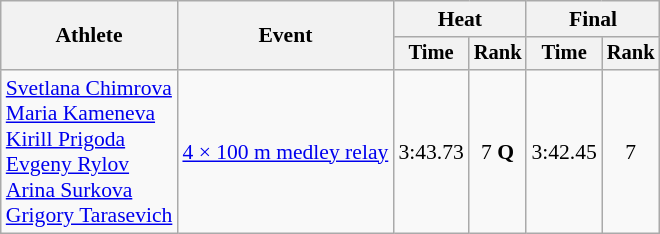<table class=wikitable style="text-align:center; font-size:90%">
<tr>
<th rowspan=2>Athlete</th>
<th rowspan=2>Event</th>
<th colspan=2>Heat</th>
<th colspan=2>Final</th>
</tr>
<tr style="font-size:95%">
<th>Time</th>
<th>Rank</th>
<th>Time</th>
<th>Rank</th>
</tr>
<tr>
<td align=left><a href='#'>Svetlana Chimrova</a><br><a href='#'>Maria Kameneva</a><br><a href='#'>Kirill Prigoda</a> <br> <a href='#'>Evgeny Rylov</a><br><a href='#'>Arina Surkova</a><br><a href='#'>Grigory Tarasevich</a></td>
<td align=left><a href='#'>4 × 100 m medley relay</a></td>
<td>3:43.73</td>
<td>7 <strong>Q</strong></td>
<td>3:42.45</td>
<td>7</td>
</tr>
</table>
